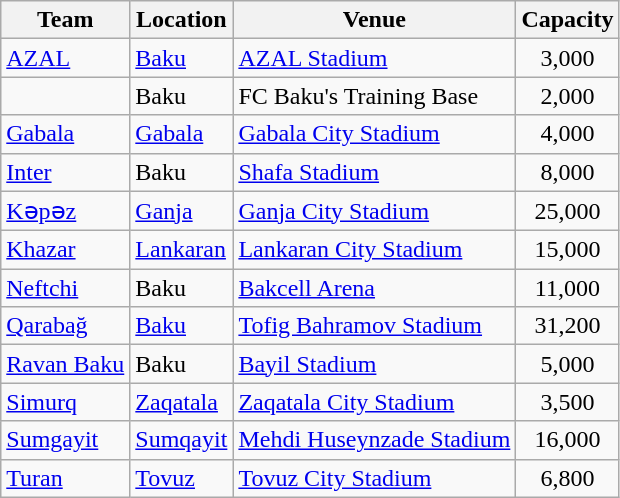<table class="wikitable sortable">
<tr>
<th>Team</th>
<th>Location</th>
<th>Venue</th>
<th>Capacity</th>
</tr>
<tr>
<td><a href='#'>AZAL</a></td>
<td><a href='#'>Baku</a></td>
<td><a href='#'>AZAL Stadium</a></td>
<td align="center">3,000</td>
</tr>
<tr>
<td></td>
<td>Baku</td>
<td>FC Baku's Training Base</td>
<td align="center">2,000</td>
</tr>
<tr>
<td><a href='#'>Gabala</a></td>
<td><a href='#'>Gabala</a></td>
<td><a href='#'>Gabala City Stadium</a></td>
<td align="center">4,000</td>
</tr>
<tr>
<td><a href='#'>Inter</a></td>
<td>Baku</td>
<td><a href='#'>Shafa Stadium</a></td>
<td align="center">8,000</td>
</tr>
<tr>
<td><a href='#'>Kəpəz</a></td>
<td><a href='#'>Ganja</a></td>
<td><a href='#'>Ganja City Stadium</a></td>
<td align="center">25,000</td>
</tr>
<tr>
<td><a href='#'>Khazar</a></td>
<td><a href='#'>Lankaran</a></td>
<td><a href='#'>Lankaran City Stadium</a></td>
<td align="center">15,000</td>
</tr>
<tr>
<td><a href='#'>Neftchi</a></td>
<td>Baku</td>
<td><a href='#'>Bakcell Arena</a></td>
<td align="center">11,000</td>
</tr>
<tr>
<td><a href='#'>Qarabağ</a></td>
<td><a href='#'>Baku</a></td>
<td><a href='#'>Tofig Bahramov Stadium</a></td>
<td align="center">31,200</td>
</tr>
<tr>
<td><a href='#'>Ravan Baku</a></td>
<td>Baku</td>
<td><a href='#'>Bayil Stadium</a></td>
<td align="center">5,000</td>
</tr>
<tr>
<td><a href='#'>Simurq</a></td>
<td><a href='#'>Zaqatala</a></td>
<td><a href='#'>Zaqatala City Stadium</a></td>
<td align="center">3,500</td>
</tr>
<tr>
<td><a href='#'>Sumgayit</a></td>
<td><a href='#'>Sumqayit</a></td>
<td><a href='#'>Mehdi Huseynzade Stadium</a></td>
<td align="center">16,000</td>
</tr>
<tr>
<td><a href='#'>Turan</a></td>
<td><a href='#'>Tovuz</a></td>
<td><a href='#'>Tovuz City Stadium</a></td>
<td align="center">6,800</td>
</tr>
</table>
